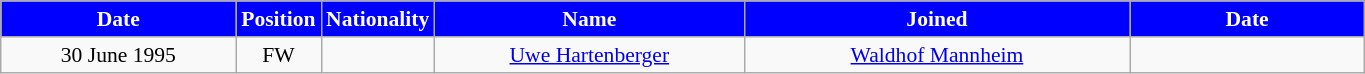<table class="wikitable"  style="text-align:center; font-size:90%; ">
<tr>
<th style="background:#00f; color:white; width:150px;">Date</th>
<th style="background:#00f; color:white; width:50px;">Position</th>
<th style="background:#00f; color:white; width:50px;">Nationality</th>
<th style="background:#00f; color:white; width:200px;">Name</th>
<th style="background:#00f; color:white; width:250px;">Joined</th>
<th style="background:#00f; color:white; width:150px;">Date</th>
</tr>
<tr>
<td>30 June 1995</td>
<td>FW</td>
<td></td>
<td><a href='#'>Uwe Hartenberger</a></td>
<td><a href='#'>Waldhof Mannheim</a></td>
<td></td>
</tr>
</table>
